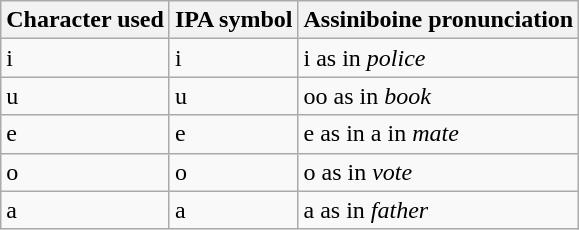<table class= "wikitable">
<tr>
<th>Character used</th>
<th>IPA symbol</th>
<th>Assiniboine pronunciation</th>
</tr>
<tr>
<td>i</td>
<td>i</td>
<td>i as in <em>police</em></td>
</tr>
<tr>
<td>u</td>
<td>u</td>
<td>oo as in <em>book</em></td>
</tr>
<tr>
<td>e</td>
<td>e</td>
<td>e as in a in <em>mate</em></td>
</tr>
<tr>
<td>o</td>
<td>o</td>
<td>o as in <em>vote</em></td>
</tr>
<tr>
<td>a</td>
<td>a</td>
<td>a as in <em>father</em></td>
</tr>
</table>
